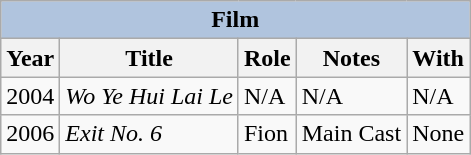<table class="wikitable">
<tr>
<th colspan="5" style="background: LightSteelBlue;">Film</th>
</tr>
<tr>
<th>Year</th>
<th>Title</th>
<th>Role</th>
<th>Notes</th>
<th>With</th>
</tr>
<tr>
<td>2004</td>
<td><em>Wo Ye Hui Lai Le</em></td>
<td>N/A</td>
<td>N/A</td>
<td>N/A</td>
</tr>
<tr>
<td>2006</td>
<td><em>Exit No. 6</em></td>
<td>Fion</td>
<td>Main Cast</td>
<td>None</td>
</tr>
</table>
